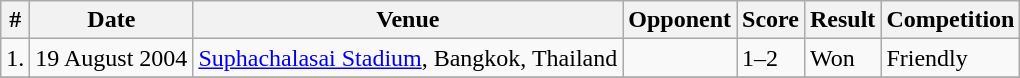<table class="wikitable">
<tr>
<th>#</th>
<th>Date</th>
<th>Venue</th>
<th>Opponent</th>
<th>Score</th>
<th>Result</th>
<th>Competition</th>
</tr>
<tr>
<td>1.</td>
<td>19 August 2004</td>
<td><a href='#'>Suphachalasai Stadium</a>, Bangkok, Thailand</td>
<td></td>
<td>1–2</td>
<td>Won</td>
<td>Friendly</td>
</tr>
<tr>
</tr>
</table>
